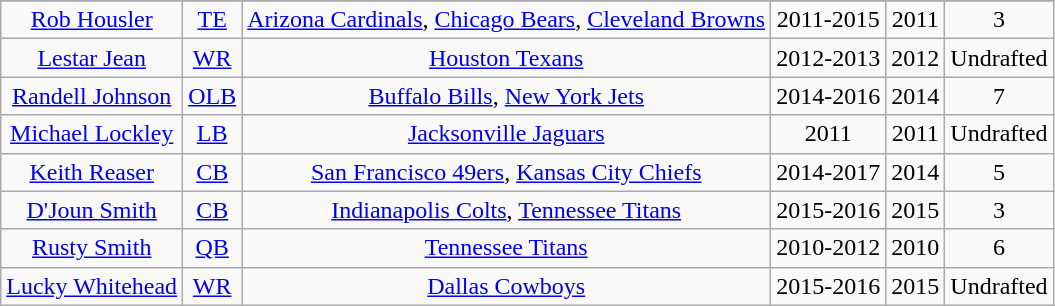<table class="wikitable" style="text-align:center">
<tr>
</tr>
<tr>
<td><a href='#'>Rob Housler</a></td>
<td><a href='#'>TE</a></td>
<td><a href='#'>Arizona Cardinals</a>, <a href='#'>Chicago Bears</a>, <a href='#'>Cleveland Browns</a></td>
<td>2011-2015</td>
<td>2011</td>
<td>3</td>
</tr>
<tr>
<td><a href='#'>Lestar Jean</a></td>
<td><a href='#'>WR</a></td>
<td><a href='#'>Houston Texans</a></td>
<td>2012-2013</td>
<td>2012</td>
<td>Undrafted</td>
</tr>
<tr>
<td><a href='#'>Randell Johnson</a></td>
<td><a href='#'>OLB</a></td>
<td><a href='#'>Buffalo Bills</a>, <a href='#'>New York Jets</a></td>
<td>2014-2016</td>
<td>2014</td>
<td>7</td>
</tr>
<tr>
<td><a href='#'>Michael Lockley</a></td>
<td><a href='#'>LB</a></td>
<td><a href='#'>Jacksonville Jaguars</a></td>
<td>2011</td>
<td>2011</td>
<td>Undrafted</td>
</tr>
<tr>
<td><a href='#'>Keith Reaser</a></td>
<td><a href='#'>CB</a></td>
<td><a href='#'>San Francisco 49ers</a>, <a href='#'>Kansas City Chiefs</a></td>
<td>2014-2017</td>
<td>2014</td>
<td>5</td>
</tr>
<tr>
<td><a href='#'>D'Joun Smith</a></td>
<td><a href='#'>CB</a></td>
<td><a href='#'>Indianapolis Colts</a>, <a href='#'>Tennessee Titans</a></td>
<td>2015-2016</td>
<td>2015</td>
<td>3</td>
</tr>
<tr>
<td><a href='#'>Rusty Smith</a></td>
<td><a href='#'>QB</a></td>
<td><a href='#'>Tennessee Titans</a></td>
<td>2010-2012</td>
<td>2010</td>
<td>6</td>
</tr>
<tr>
<td><a href='#'>Lucky Whitehead</a></td>
<td><a href='#'>WR</a></td>
<td><a href='#'>Dallas Cowboys</a></td>
<td>2015-2016</td>
<td>2015</td>
<td>Undrafted</td>
</tr>
</table>
